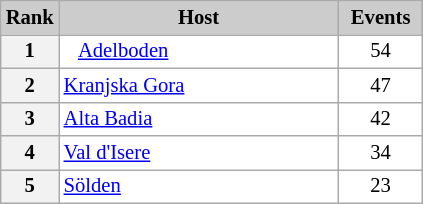<table class="wikitable plainrowheaders" style="background:#fff; font-size:86%; line-height:16px; border:grey solid 1px; border-collapse:collapse">
<tr>
<th style="background-color: #ccc;" width="30">Rank</th>
<th style="background-color: #ccc;" width="180">Host</th>
<th style="background:#ccc; width:20%">Events</th>
</tr>
<tr>
<th>1</th>
<td align=left>   <a href='#'>Adelboden</a></td>
<td align=center>54</td>
</tr>
<tr>
<th>2</th>
<td align=left> <a href='#'>Kranjska Gora</a></td>
<td align=center>47</td>
</tr>
<tr>
<th>3</th>
<td align=left> <a href='#'>Alta Badia</a></td>
<td align=center>42</td>
</tr>
<tr>
<th>4</th>
<td align=left> <a href='#'>Val d'Isere</a></td>
<td align=center>34</td>
</tr>
<tr>
<th>5</th>
<td align=left> <a href='#'>Sölden</a></td>
<td align=center>23</td>
</tr>
</table>
